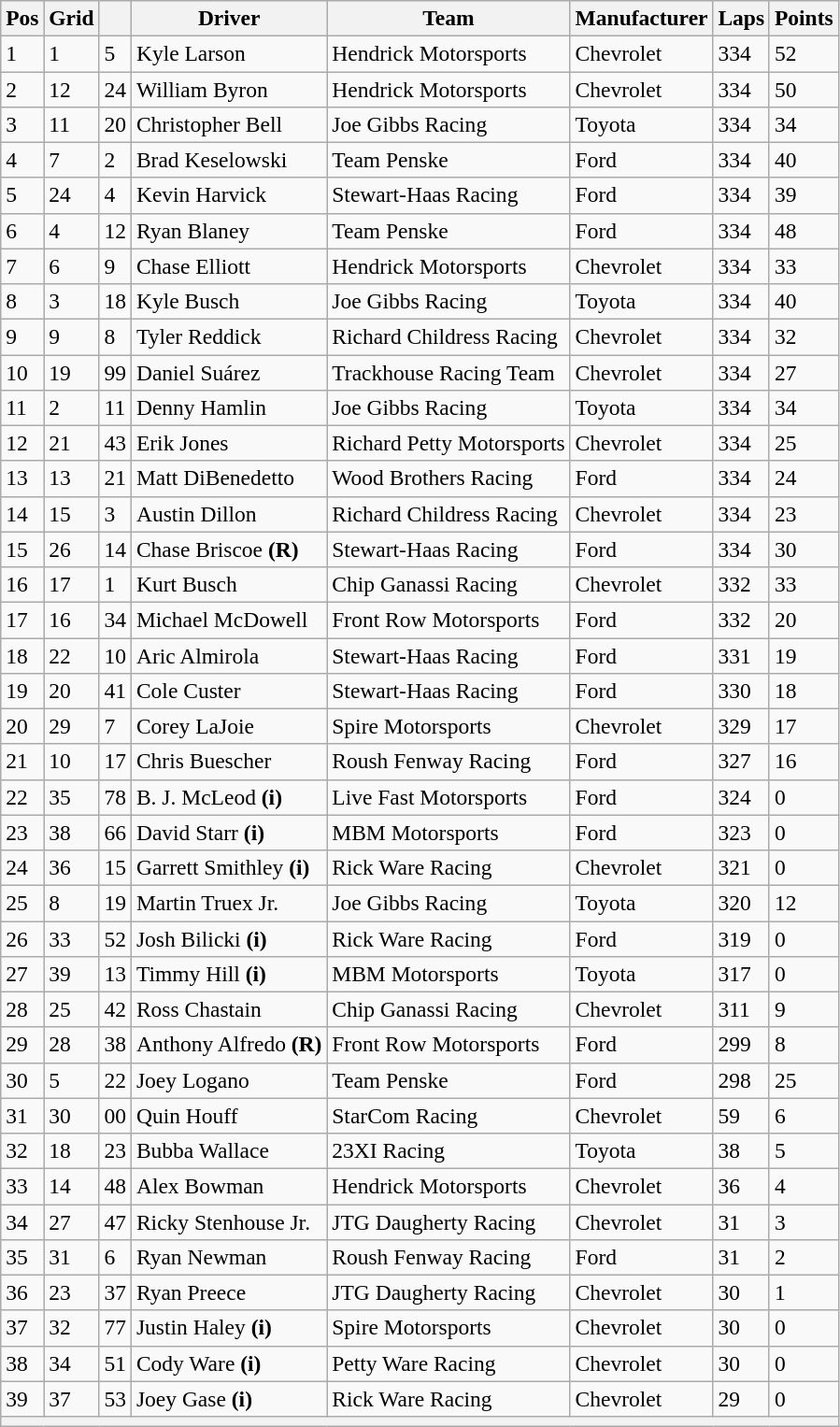<table class="wikitable" style="font-size:98%">
<tr>
<th>Pos</th>
<th>Grid</th>
<th></th>
<th>Driver</th>
<th>Team</th>
<th>Manufacturer</th>
<th>Laps</th>
<th>Points</th>
</tr>
<tr>
<td>1</td>
<td>1</td>
<td>5</td>
<td>Kyle Larson</td>
<td>Hendrick Motorsports</td>
<td>Chevrolet</td>
<td>334</td>
<td>52</td>
</tr>
<tr>
<td>2</td>
<td>12</td>
<td>24</td>
<td>William Byron</td>
<td>Hendrick Motorsports</td>
<td>Chevrolet</td>
<td>334</td>
<td>50</td>
</tr>
<tr>
<td>3</td>
<td>11</td>
<td>20</td>
<td>Christopher Bell</td>
<td>Joe Gibbs Racing</td>
<td>Toyota</td>
<td>334</td>
<td>34</td>
</tr>
<tr>
<td>4</td>
<td>7</td>
<td>2</td>
<td>Brad Keselowski</td>
<td>Team Penske</td>
<td>Ford</td>
<td>334</td>
<td>40</td>
</tr>
<tr>
<td>5</td>
<td>24</td>
<td>4</td>
<td>Kevin Harvick</td>
<td>Stewart-Haas Racing</td>
<td>Ford</td>
<td>334</td>
<td>39</td>
</tr>
<tr>
<td>6</td>
<td>4</td>
<td>12</td>
<td>Ryan Blaney</td>
<td>Team Penske</td>
<td>Ford</td>
<td>334</td>
<td>48</td>
</tr>
<tr>
<td>7</td>
<td>6</td>
<td>9</td>
<td>Chase Elliott</td>
<td>Hendrick Motorsports</td>
<td>Chevrolet</td>
<td>334</td>
<td>33</td>
</tr>
<tr>
<td>8</td>
<td>3</td>
<td>18</td>
<td>Kyle Busch</td>
<td>Joe Gibbs Racing</td>
<td>Toyota</td>
<td>334</td>
<td>40</td>
</tr>
<tr>
<td>9</td>
<td>9</td>
<td>8</td>
<td>Tyler Reddick</td>
<td>Richard Childress Racing</td>
<td>Chevrolet</td>
<td>334</td>
<td>32</td>
</tr>
<tr>
<td>10</td>
<td>19</td>
<td>99</td>
<td>Daniel Suárez</td>
<td>Trackhouse Racing Team</td>
<td>Chevrolet</td>
<td>334</td>
<td>27</td>
</tr>
<tr>
<td>11</td>
<td>2</td>
<td>11</td>
<td>Denny Hamlin</td>
<td>Joe Gibbs Racing</td>
<td>Toyota</td>
<td>334</td>
<td>34</td>
</tr>
<tr>
<td>12</td>
<td>21</td>
<td>43</td>
<td>Erik Jones</td>
<td>Richard Petty Motorsports</td>
<td>Chevrolet</td>
<td>334</td>
<td>25</td>
</tr>
<tr>
<td>13</td>
<td>13</td>
<td>21</td>
<td>Matt DiBenedetto</td>
<td>Wood Brothers Racing</td>
<td>Ford</td>
<td>334</td>
<td>24</td>
</tr>
<tr>
<td>14</td>
<td>15</td>
<td>3</td>
<td>Austin Dillon</td>
<td>Richard Childress Racing</td>
<td>Chevrolet</td>
<td>334</td>
<td>23</td>
</tr>
<tr>
<td>15</td>
<td>26</td>
<td>14</td>
<td>Chase Briscoe <strong>(R)</strong></td>
<td>Stewart-Haas Racing</td>
<td>Ford</td>
<td>334</td>
<td>30</td>
</tr>
<tr>
<td>16</td>
<td>17</td>
<td>1</td>
<td>Kurt Busch</td>
<td>Chip Ganassi Racing</td>
<td>Chevrolet</td>
<td>332</td>
<td>33</td>
</tr>
<tr>
<td>17</td>
<td>16</td>
<td>34</td>
<td>Michael McDowell</td>
<td>Front Row Motorsports</td>
<td>Ford</td>
<td>332</td>
<td>20</td>
</tr>
<tr>
<td>18</td>
<td>22</td>
<td>10</td>
<td>Aric Almirola</td>
<td>Stewart-Haas Racing</td>
<td>Ford</td>
<td>331</td>
<td>19</td>
</tr>
<tr>
<td>19</td>
<td>20</td>
<td>41</td>
<td>Cole Custer</td>
<td>Stewart-Haas Racing</td>
<td>Ford</td>
<td>330</td>
<td>18</td>
</tr>
<tr>
<td>20</td>
<td>29</td>
<td>7</td>
<td>Corey LaJoie</td>
<td>Spire Motorsports</td>
<td>Chevrolet</td>
<td>329</td>
<td>17</td>
</tr>
<tr>
<td>21</td>
<td>10</td>
<td>17</td>
<td>Chris Buescher</td>
<td>Roush Fenway Racing</td>
<td>Ford</td>
<td>327</td>
<td>16</td>
</tr>
<tr>
<td>22</td>
<td>35</td>
<td>78</td>
<td>B. J. McLeod <strong>(i)</strong></td>
<td>Live Fast Motorsports</td>
<td>Ford</td>
<td>324</td>
<td>0</td>
</tr>
<tr>
<td>23</td>
<td>38</td>
<td>66</td>
<td>David Starr <strong>(i)</strong></td>
<td>MBM Motorsports</td>
<td>Ford</td>
<td>323</td>
<td>0</td>
</tr>
<tr>
<td>24</td>
<td>36</td>
<td>15</td>
<td>Garrett Smithley <strong>(i)</strong></td>
<td>Rick Ware Racing</td>
<td>Chevrolet</td>
<td>321</td>
<td>0</td>
</tr>
<tr>
<td>25</td>
<td>8</td>
<td>19</td>
<td>Martin Truex Jr.</td>
<td>Joe Gibbs Racing</td>
<td>Toyota</td>
<td>320</td>
<td>12</td>
</tr>
<tr>
<td>26</td>
<td>33</td>
<td>52</td>
<td>Josh Bilicki <strong>(i)</strong></td>
<td>Rick Ware Racing</td>
<td>Ford</td>
<td>319</td>
<td>0</td>
</tr>
<tr>
<td>27</td>
<td>39</td>
<td>13</td>
<td>Timmy Hill <strong>(i)</strong></td>
<td>MBM Motorsports</td>
<td>Toyota</td>
<td>317</td>
<td>0</td>
</tr>
<tr>
<td>28</td>
<td>25</td>
<td>42</td>
<td>Ross Chastain</td>
<td>Chip Ganassi Racing</td>
<td>Chevrolet</td>
<td>311</td>
<td>9</td>
</tr>
<tr>
<td>29</td>
<td>28</td>
<td>38</td>
<td>Anthony Alfredo <strong>(R)</strong></td>
<td>Front Row Motorsports</td>
<td>Ford</td>
<td>299</td>
<td>8</td>
</tr>
<tr>
<td>30</td>
<td>5</td>
<td>22</td>
<td>Joey Logano</td>
<td>Team Penske</td>
<td>Ford</td>
<td>298</td>
<td>25</td>
</tr>
<tr>
<td>31</td>
<td>30</td>
<td>00</td>
<td>Quin Houff</td>
<td>StarCom Racing</td>
<td>Chevrolet</td>
<td>59</td>
<td>6</td>
</tr>
<tr>
<td>32</td>
<td>18</td>
<td>23</td>
<td>Bubba Wallace</td>
<td>23XI Racing</td>
<td>Toyota</td>
<td>38</td>
<td>5</td>
</tr>
<tr>
<td>33</td>
<td>14</td>
<td>48</td>
<td>Alex Bowman</td>
<td>Hendrick Motorsports</td>
<td>Chevrolet</td>
<td>36</td>
<td>4</td>
</tr>
<tr>
<td>34</td>
<td>27</td>
<td>47</td>
<td>Ricky Stenhouse Jr.</td>
<td>JTG Daugherty Racing</td>
<td>Chevrolet</td>
<td>31</td>
<td>3</td>
</tr>
<tr>
<td>35</td>
<td>31</td>
<td>6</td>
<td>Ryan Newman</td>
<td>Roush Fenway Racing</td>
<td>Ford</td>
<td>31</td>
<td>2</td>
</tr>
<tr>
<td>36</td>
<td>23</td>
<td>37</td>
<td>Ryan Preece</td>
<td>JTG Daugherty Racing</td>
<td>Chevrolet</td>
<td>30</td>
<td>1</td>
</tr>
<tr>
<td>37</td>
<td>32</td>
<td>77</td>
<td>Justin Haley <strong>(i)</strong></td>
<td>Spire Motorsports</td>
<td>Chevrolet</td>
<td>30</td>
<td>0</td>
</tr>
<tr>
<td>38</td>
<td>34</td>
<td>51</td>
<td>Cody Ware <strong>(i)</strong></td>
<td>Petty Ware Racing</td>
<td>Chevrolet</td>
<td>30</td>
<td>0</td>
</tr>
<tr>
<td>39</td>
<td>37</td>
<td>53</td>
<td>Joey Gase <strong>(i)</strong></td>
<td>Rick Ware Racing</td>
<td>Chevrolet</td>
<td>29</td>
<td>0</td>
</tr>
<tr>
<th colspan="8"></th>
</tr>
</table>
